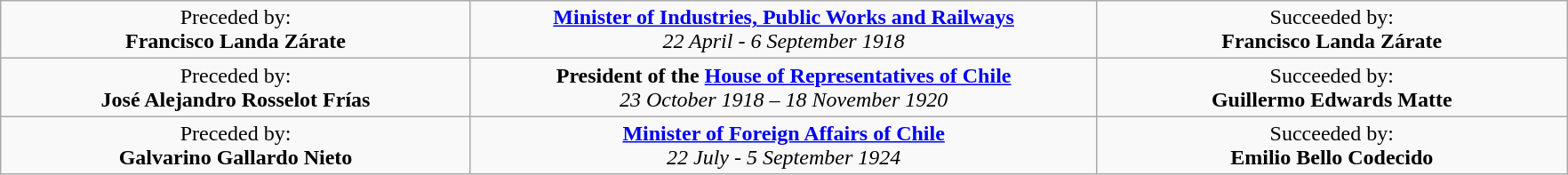<table class="wikitable" border=1 align="center" width=93%>
<tr>
<td width="30%" align="center">Preceded by:<br><strong>Francisco Landa Zárate</strong></td>
<td width="40%" align="center"><strong><a href='#'>Minister of Industries, Public Works and Railways</a></strong><br><em>22 April - 6 September 1918</em></td>
<td width="30%" align="center">Succeeded by:<br><strong>Francisco Landa Zárate</strong></td>
</tr>
<tr>
<td width="30%" align="center">Preceded by:<br><strong>José Alejandro Rosselot Frías</strong></td>
<td width="40%" align="center"><strong>President of the <a href='#'>House of Representatives of Chile</a></strong><br><em>23 October 1918 – 18 November 1920</em></td>
<td width="30%" align="center">Succeeded by:<br><strong>Guillermo Edwards Matte</strong></td>
</tr>
<tr>
<td width="30%" align="center">Preceded by:<br><strong>Galvarino Gallardo Nieto</strong></td>
<td width="40%" align="center"><strong><a href='#'>Minister of Foreign Affairs of Chile</a></strong><br><em>22 July - 5 September 1924</em></td>
<td width="30%" align="center">Succeeded by:<br><strong>Emilio Bello Codecido</strong></td>
</tr>
</table>
